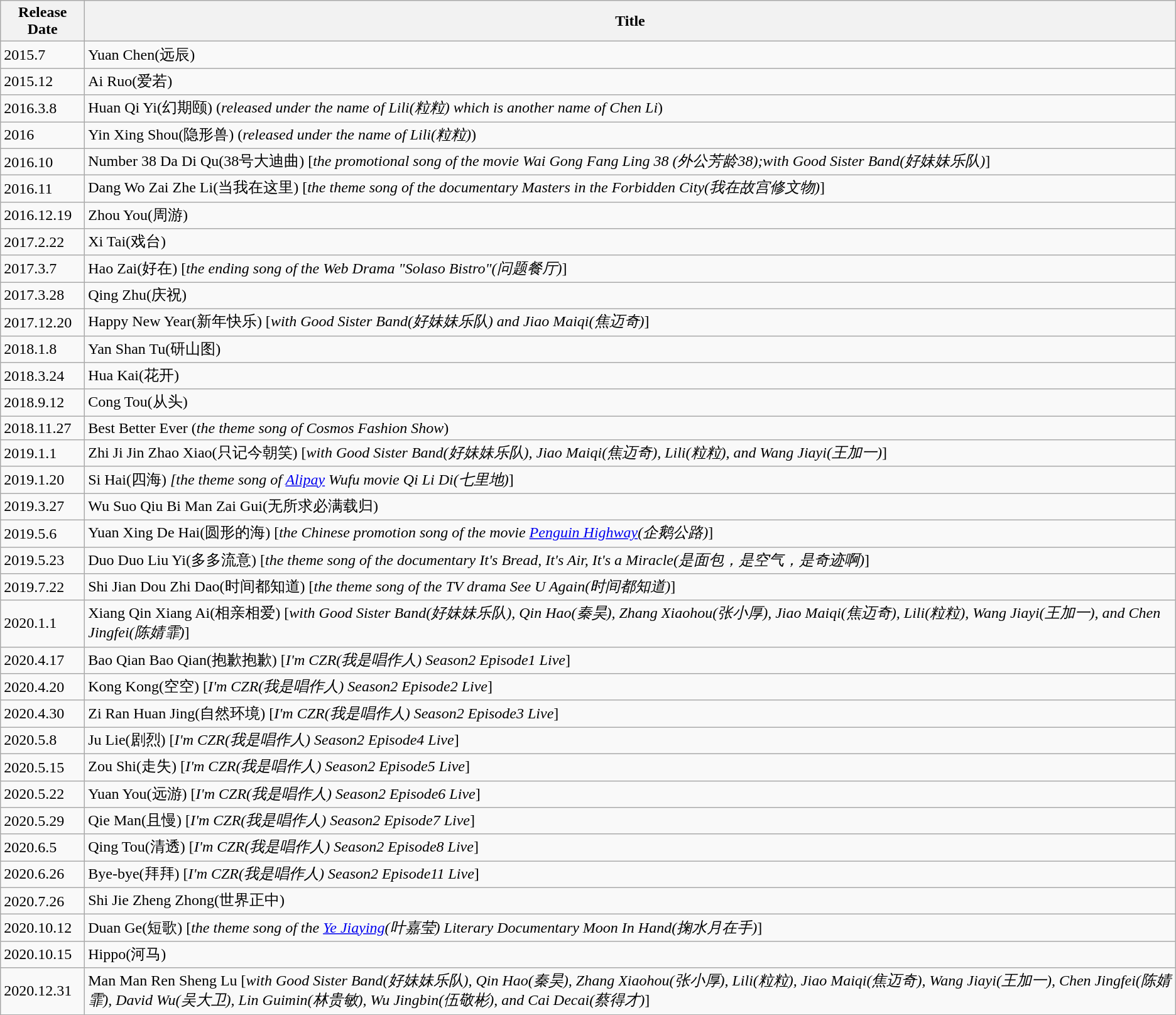<table class="wikitable">
<tr>
<th>Release Date</th>
<th>Title</th>
</tr>
<tr>
<td>2015.7</td>
<td>Yuan Chen(远辰)</td>
</tr>
<tr>
<td>2015.12</td>
<td>Ai Ruo(爱若)</td>
</tr>
<tr>
<td>2016.3.8</td>
<td>Huan Qi Yi(幻期颐) (<em>released under the name of Lili(粒粒) which is another name of Chen Li</em>)</td>
</tr>
<tr>
<td>2016</td>
<td>Yin Xing Shou(隐形兽) (<em>released under the name of Lili(粒粒)</em>)</td>
</tr>
<tr>
<td>2016.10</td>
<td>Number 38 Da Di Qu(38号大迪曲) [<em>the promotional song of the movie Wai Gong Fang Ling 38 (外公芳龄38);with Good Sister Band(好妹妹乐队)</em>]</td>
</tr>
<tr>
<td>2016.11</td>
<td>Dang Wo Zai Zhe Li(当我在这里) [<em>the theme song of the documentary Masters in the Forbidden City(我在故宫修文物)</em>]</td>
</tr>
<tr>
<td>2016.12.19</td>
<td>Zhou You(周游)</td>
</tr>
<tr>
<td>2017.2.22</td>
<td>Xi Tai(戏台)</td>
</tr>
<tr>
<td>2017.3.7</td>
<td>Hao Zai(好在) [<em>the ending song of the Web Drama "Solaso Bistro"(问题餐厅)</em>]</td>
</tr>
<tr>
<td>2017.3.28</td>
<td>Qing Zhu(庆祝)</td>
</tr>
<tr>
<td>2017.12.20</td>
<td>Happy New Year(新年快乐) [<em>with Good Sister Band(好妹妹乐队) and Jiao Maiqi(焦迈奇)</em>]</td>
</tr>
<tr>
<td>2018.1.8</td>
<td>Yan Shan Tu(研山图)</td>
</tr>
<tr>
<td>2018.3.24</td>
<td>Hua Kai(花开)</td>
</tr>
<tr>
<td>2018.9.12</td>
<td>Cong Tou(从头)</td>
</tr>
<tr>
<td>2018.11.27</td>
<td>Best Better Ever (<em>the theme song of Cosmos Fashion Show</em>)</td>
</tr>
<tr>
<td>2019.1.1</td>
<td>Zhi Ji Jin Zhao Xiao(只记今朝笑) [<em>with Good Sister Band(好妹妹乐队), Jiao Maiqi(焦迈奇), Lili(粒粒), and Wang Jiayi(王加一)</em>]</td>
</tr>
<tr>
<td>2019.1.20</td>
<td>Si Hai(四海) <em>[the theme song of <a href='#'>Alipay</a> Wufu movie Qi Li Di(七里地)</em>]</td>
</tr>
<tr>
<td>2019.3.27</td>
<td>Wu Suo Qiu Bi Man Zai Gui(无所求必满载归)</td>
</tr>
<tr>
<td>2019.5.6</td>
<td>Yuan Xing De Hai(圆形的海) [<em>the Chinese promotion song of the movie <a href='#'>Penguin Highway</a>(企鹅公路)</em>]</td>
</tr>
<tr>
<td>2019.5.23</td>
<td>Duo Duo Liu Yi(多多流意) [<em>the theme song of the documentary It's Bread, It's Air, It's a Miracle(是面包，是空气，是奇迹啊)</em>]</td>
</tr>
<tr>
<td>2019.7.22</td>
<td>Shi Jian Dou Zhi Dao(时间都知道) [<em>the theme song of the TV drama See U Again(时间都知道)</em>]</td>
</tr>
<tr>
<td>2020.1.1</td>
<td>Xiang Qin Xiang Ai(相亲相爱) [<em>with</em> <em>Good Sister Band(好妹妹乐队), Qin Hao(秦昊), Zhang Xiaohou(张小厚), Jiao Maiqi(焦迈奇), Lili(粒粒), Wang Jiayi(王加一), and Chen Jingfei(陈婧霏)</em>]</td>
</tr>
<tr>
<td>2020.4.17</td>
<td>Bao Qian Bao Qian(抱歉抱歉) [<em>I'm CZR(我是唱作人) Season2 Episode1 Live</em>]</td>
</tr>
<tr>
<td>2020.4.20</td>
<td>Kong Kong(空空) [<em>I'm CZR(我是唱作人) Season2 Episode2 Live</em>]</td>
</tr>
<tr>
<td>2020.4.30</td>
<td>Zi Ran Huan Jing(自然环境) [<em>I'm CZR(我是唱作人) Season2 Episode3 Live</em>]</td>
</tr>
<tr>
<td>2020.5.8</td>
<td>Ju Lie(剧烈) [<em>I'm CZR(我是唱作人) Season2 Episode4 Live</em>]</td>
</tr>
<tr>
<td>2020.5.15</td>
<td>Zou Shi(走失) [<em>I'm CZR(我是唱作人) Season2 Episode5 Live</em>]</td>
</tr>
<tr>
<td>2020.5.22</td>
<td>Yuan You(远游) [<em>I'm CZR(我是唱作人) Season2 Episode6 Live</em>]</td>
</tr>
<tr>
<td>2020.5.29</td>
<td>Qie Man(且慢) [<em>I'm CZR(我是唱作人) Season2 Episode7 Live</em>]</td>
</tr>
<tr>
<td>2020.6.5</td>
<td>Qing Tou(清透) [<em>I'm CZR(我是唱作人) Season2 Episode8 Live</em>]</td>
</tr>
<tr>
<td>2020.6.26</td>
<td>Bye-bye(拜拜) [<em>I'm CZR(我是唱作人) Season2 Episode11 Live</em>]</td>
</tr>
<tr>
<td>2020.7.26</td>
<td>Shi Jie Zheng Zhong(世界正中)</td>
</tr>
<tr>
<td>2020.10.12</td>
<td>Duan Ge(短歌) [<em>the theme song of the <a href='#'>Ye Jiaying</a>(叶嘉莹) Literary Documentary Moon In Hand(掬水月在手)</em>]</td>
</tr>
<tr>
<td>2020.10.15</td>
<td>Hippo(河马)</td>
</tr>
<tr>
<td>2020.12.31</td>
<td>Man Man Ren Sheng Lu [<em>with</em> <em>Good Sister Band(好妹妹乐队), Qin Hao(秦昊), Zhang Xiaohou(张小厚), Lili(粒粒), Jiao Maiqi(焦迈奇), Wang Jiayi(王加一), Chen Jingfei(陈婧霏), David Wu(吴大卫), Lin Guimin(林贵敏), Wu Jingbin(伍敬彬), and Cai Decai(蔡得才)</em>]</td>
</tr>
</table>
